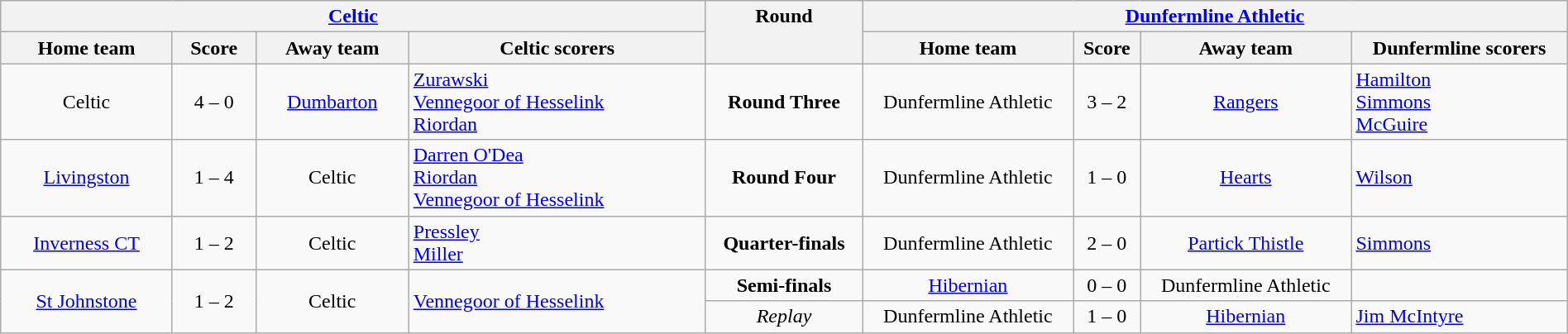<table width=100% border=0 class=wikitable style="text-align: center">
<tr valign=top>
<th colspan=4 width=45%><a href='#'>Celtic</a></th>
<th rowspan=2 valign=center width=10%>Round</th>
<th colspan=4 width=45%><a href='#'>Dunfermline Athletic</a></th>
</tr>
<tr>
<th>Home team</th>
<th>Score</th>
<th>Away team</th>
<th>Celtic scorers</th>
<th>Home team</th>
<th>Score</th>
<th>Away team</th>
<th>Dunfermline scorers</th>
</tr>
<tr>
<td>Celtic</td>
<td>4 – 0</td>
<td><a href='#'>Dumbarton</a></td>
<td align=left><a href='#'>Zurawski</a> <br> <a href='#'>Vennegoor of Hesselink</a> <br> <a href='#'>Riordan</a> </td>
<td><strong>Round Three</strong></td>
<td>Dunfermline Athletic</td>
<td>3 – 2</td>
<td><a href='#'>Rangers</a></td>
<td align=left><a href='#'>Hamilton</a> <br> <a href='#'>Simmons</a> <br> <a href='#'>McGuire</a> </td>
</tr>
<tr>
<td><a href='#'>Livingston</a></td>
<td>1 – 4</td>
<td>Celtic</td>
<td align=left><a href='#'>Darren O'Dea</a> <br><a href='#'>Riordan</a><br><a href='#'>Vennegoor of Hesselink</a> </td>
<td><strong>Round Four</strong></td>
<td>Dunfermline Athletic</td>
<td>1 – 0</td>
<td><a href='#'>Hearts</a></td>
<td align=left><a href='#'>Wilson</a> </td>
</tr>
<tr>
<td><a href='#'>Inverness CT</a></td>
<td>1 – 2</td>
<td>Celtic</td>
<td align=left><a href='#'>Pressley</a> <br> <a href='#'>Miller</a> </td>
<td><strong>Quarter-finals</strong></td>
<td>Dunfermline Athletic</td>
<td>2 – 0</td>
<td><a href='#'>Partick Thistle</a></td>
<td align=left><a href='#'>Simmons</a> </td>
</tr>
<tr>
<td rowspan=2><a href='#'>St Johnstone</a></td>
<td rowspan=2>1 – 2</td>
<td rowspan=2>Celtic</td>
<td rowspan=2 align=left><a href='#'>Vennegoor of Hesselink</a> </td>
<td><strong>Semi-finals</strong></td>
<td><a href='#'>Hibernian</a></td>
<td>0 – 0</td>
<td>Dunfermline Athletic</td>
<td></td>
</tr>
<tr>
<td><em>Replay</em></td>
<td>Dunfermline Athletic</td>
<td>1 – 0</td>
<td><a href='#'>Hibernian</a></td>
<td align=left><a href='#'>Jim McIntyre</a> </td>
</tr>
</table>
